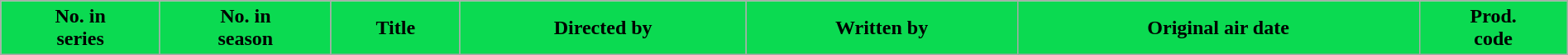<table class="wikitable plainrowheaders" style="width:100%; margin:auto;">
<tr>
<th scope="col" style="background:#0BDA51;">No. in<br>series</th>
<th scope="col" style="background:#0BDA51;">No. in<br>season</th>
<th scope="col" style="background:#0BDA51;">Title</th>
<th scope="col" style="background:#0BDA51;">Directed by</th>
<th scope="col" style="background:#0BDA51;">Written by</th>
<th scope="col" style="background:#0BDA51;">Original air date</th>
<th scope="col" style="background:#0BDA51;">Prod.<br>code<br>











</th>
</tr>
</table>
